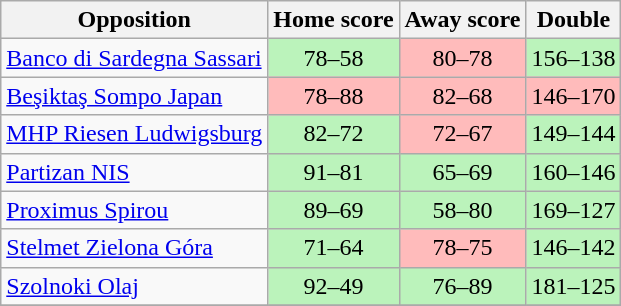<table class="wikitable" style="text-align: center;">
<tr>
<th>Opposition</th>
<th>Home score</th>
<th>Away score</th>
<th>Double</th>
</tr>
<tr>
<td align="left"> <a href='#'>Banco di Sardegna Sassari</a></td>
<td bgcolor=#BBF3BB>78–58</td>
<td bgcolor=#FFBBBB>80–78</td>
<td bgcolor=#BBF3BB>156–138</td>
</tr>
<tr>
<td align="left"> <a href='#'>Beşiktaş Sompo Japan</a></td>
<td bgcolor=#FFBBBB>78–88</td>
<td bgcolor=#FFBBBB>82–68</td>
<td bgcolor=#FFBBBB>146–170</td>
</tr>
<tr>
<td align="left"> <a href='#'>MHP Riesen Ludwigsburg</a></td>
<td bgcolor=#BBF3BB>82–72</td>
<td bgcolor=#FFBBBB>72–67</td>
<td bgcolor=#BBF3BB>149–144</td>
</tr>
<tr>
<td align="left"> <a href='#'>Partizan NIS</a></td>
<td bgcolor=#BBF3BB>91–81</td>
<td bgcolor=#BBF3BB>65–69</td>
<td bgcolor=#BBF3BB>160–146</td>
</tr>
<tr>
<td align="left"> <a href='#'>Proximus Spirou</a></td>
<td bgcolor=#BBF3BB>89–69</td>
<td bgcolor=#BBF3BB>58–80</td>
<td bgcolor=#BBF3BB>169–127</td>
</tr>
<tr>
<td align="left"> <a href='#'>Stelmet Zielona Góra</a></td>
<td bgcolor=#BBF3BB>71–64</td>
<td bgcolor=#FFBBBB>78–75</td>
<td bgcolor=#BBF3BB>146–142</td>
</tr>
<tr>
<td align="left"> <a href='#'>Szolnoki Olaj</a></td>
<td bgcolor=#BBF3BB>92–49</td>
<td bgcolor=#BBF3BB>76–89</td>
<td bgcolor=#BBF3BB>181–125</td>
</tr>
<tr>
</tr>
</table>
